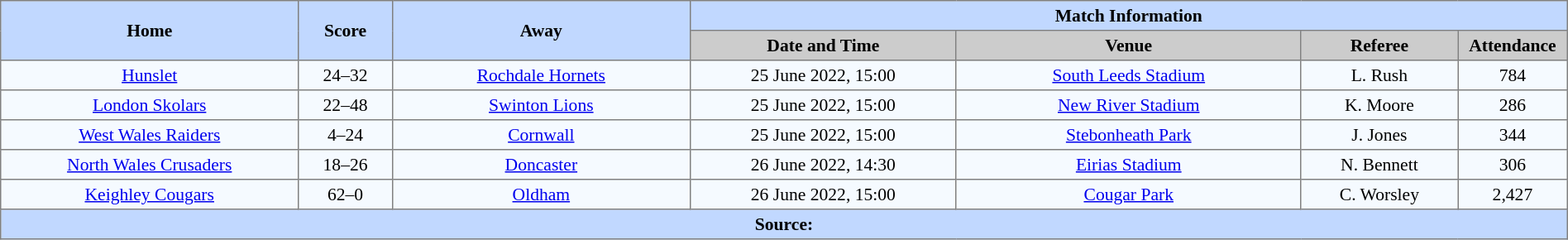<table border=1 style="border-collapse:collapse; font-size:90%; text-align:center;" cellpadding=3 cellspacing=0 width=100%>
<tr bgcolor=#C1D8FF>
<th scope="col" rowspan=2 width=19%>Home</th>
<th scope="col" rowspan=2 width=6%>Score</th>
<th scope="col" rowspan=2 width=19%>Away</th>
<th colspan=4>Match Information</th>
</tr>
<tr bgcolor=#CCCCCC>
<th scope="col" width=17%>Date and Time</th>
<th scope="col" width=22%>Venue</th>
<th scope="col" width=10%>Referee</th>
<th scope="col" width=7%>Attendance</th>
</tr>
<tr bgcolor=#F5FAFF>
<td> <a href='#'>Hunslet</a></td>
<td>24–32</td>
<td> <a href='#'>Rochdale Hornets</a></td>
<td>25 June 2022, 15:00</td>
<td><a href='#'>South Leeds Stadium</a></td>
<td>L. Rush</td>
<td>784</td>
</tr>
<tr bgcolor=#F5FAFF>
<td> <a href='#'>London Skolars</a></td>
<td>22–48</td>
<td> <a href='#'>Swinton Lions</a></td>
<td>25 June 2022, 15:00</td>
<td><a href='#'>New River Stadium</a></td>
<td>K. Moore</td>
<td>286</td>
</tr>
<tr bgcolor=#F5FAFF>
<td> <a href='#'>West Wales Raiders</a></td>
<td>4–24</td>
<td> <a href='#'>Cornwall</a></td>
<td>25 June 2022, 15:00</td>
<td><a href='#'>Stebonheath Park</a></td>
<td>J. Jones</td>
<td>344</td>
</tr>
<tr bgcolor=#F5FAFF>
<td> <a href='#'>North Wales Crusaders</a></td>
<td>18–26</td>
<td> <a href='#'>Doncaster</a></td>
<td>26 June 2022, 14:30</td>
<td><a href='#'>Eirias Stadium</a></td>
<td>N. Bennett</td>
<td>306</td>
</tr>
<tr bgcolor=#F5FAFF>
<td> <a href='#'>Keighley Cougars</a></td>
<td>62–0</td>
<td> <a href='#'>Oldham</a></td>
<td>26 June 2022, 15:00</td>
<td><a href='#'>Cougar Park</a></td>
<td>C. Worsley</td>
<td>2,427</td>
</tr>
<tr style="background:#c1d8ff;">
<th colspan=7>Source:</th>
</tr>
</table>
